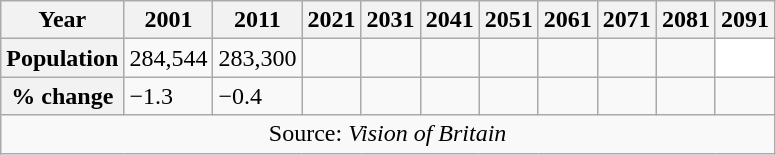<table class="wikitable">
<tr>
<th>Year</th>
<th>2001</th>
<th>2011</th>
<th>2021</th>
<th>2031</th>
<th>2041</th>
<th>2051</th>
<th>2061</th>
<th>2071</th>
<th>2081</th>
<th>2091</th>
</tr>
<tr style="text-align:center;">
<th>Population</th>
<td>284,544</td>
<td>283,300</td>
<td></td>
<td></td>
<td></td>
<td></td>
<td></td>
<td></td>
<td></td>
<td style="background:#fff; color:black;"></td>
</tr>
<tr>
<th>% change</th>
<td>−1.3</td>
<td>−0.4</td>
<td></td>
<td></td>
<td></td>
<td></td>
<td></td>
<td></td>
<td></td>
<td></td>
</tr>
<tr>
<td colspan="22" style="text-align:center;">Source: <em>Vision of Britain</em></td>
</tr>
</table>
